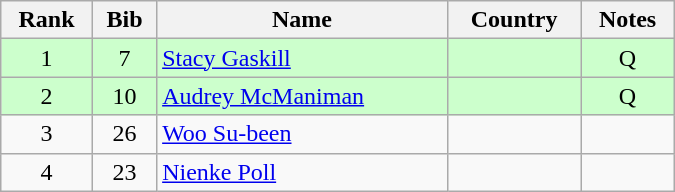<table class="wikitable" style="text-align:center; width:450px">
<tr>
<th>Rank</th>
<th>Bib</th>
<th>Name</th>
<th>Country</th>
<th>Notes</th>
</tr>
<tr bgcolor=ccffcc>
<td>1</td>
<td>7</td>
<td align=left><a href='#'>Stacy Gaskill</a></td>
<td align=left></td>
<td>Q</td>
</tr>
<tr bgcolor=ccffcc>
<td>2</td>
<td>10</td>
<td align=left><a href='#'>Audrey McManiman</a></td>
<td align=left></td>
<td>Q</td>
</tr>
<tr>
<td>3</td>
<td>26</td>
<td align=left><a href='#'>Woo Su-been</a></td>
<td align=left></td>
<td></td>
</tr>
<tr>
<td>4</td>
<td>23</td>
<td align=left><a href='#'>Nienke Poll</a></td>
<td align=left></td>
<td></td>
</tr>
</table>
